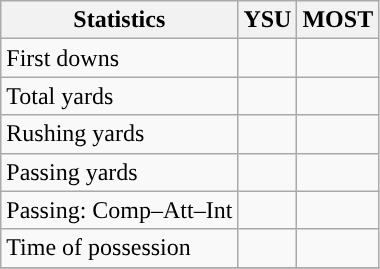<table class="wikitable" style="float: left;">
<tr>
<th>Statistics</th>
<th>YSU</th>
<th>MOST</th>
</tr>
<tr>
<td>First downs</td>
<td></td>
<td></td>
</tr>
<tr>
<td>Total yards</td>
<td></td>
<td></td>
</tr>
<tr>
<td>Rushing yards</td>
<td></td>
<td></td>
</tr>
<tr>
<td>Passing yards</td>
<td></td>
<td></td>
</tr>
<tr>
<td>Passing: Comp–Att–Int</td>
<td></td>
<td></td>
</tr>
<tr>
<td>Time of possession</td>
<td></td>
<td></td>
</tr>
<tr>
</tr>
</table>
